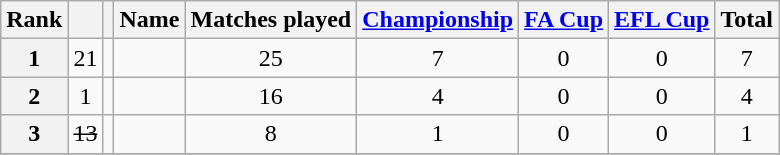<table class="wikitable" style="text-align:center;">
<tr>
<th>Rank</th>
<th></th>
<th></th>
<th>Name</th>
<th>Matches played</th>
<th><a href='#'>Championship</a></th>
<th><a href='#'>FA Cup</a></th>
<th><a href='#'>EFL Cup</a></th>
<th>Total</th>
</tr>
<tr>
<th>1</th>
<td>21</td>
<td></td>
<td></td>
<td>25</td>
<td>7</td>
<td>0</td>
<td>0</td>
<td>7</td>
</tr>
<tr>
<th>2</th>
<td>1</td>
<td></td>
<td></td>
<td>16</td>
<td>4</td>
<td>0</td>
<td>0</td>
<td>4</td>
</tr>
<tr>
<th rowspan=1>3</th>
<td><s>13</s></td>
<td></td>
<td></td>
<td>8</td>
<td>1</td>
<td>0</td>
<td>0</td>
<td>1</td>
</tr>
<tr>
</tr>
</table>
